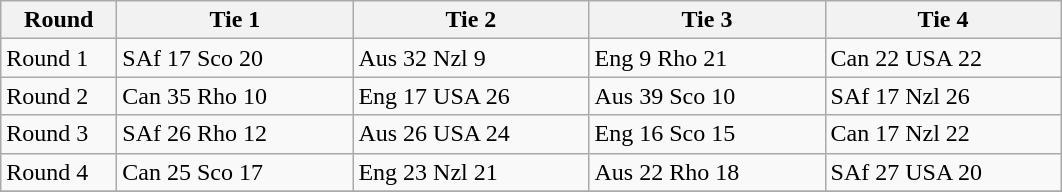<table class="wikitable" style="font-size: 100%">
<tr>
<th width=70>Round</th>
<th width=150>Tie 1</th>
<th width=150>Tie 2</th>
<th width=150>Tie 3</th>
<th width=150>Tie 4</th>
</tr>
<tr>
<td>Round 1</td>
<td>SAf 17 Sco 20</td>
<td>Aus 32 Nzl 9</td>
<td>Eng 9 Rho 21</td>
<td>Can 22 USA 22</td>
</tr>
<tr>
<td>Round 2</td>
<td>Can 35 Rho 10</td>
<td>Eng 17 USA 26</td>
<td>Aus 39 Sco 10</td>
<td>SAf 17 Nzl 26</td>
</tr>
<tr>
<td>Round 3</td>
<td>SAf 26 Rho 12</td>
<td>Aus 26 USA 24</td>
<td>Eng 16 Sco 15</td>
<td>Can 17 Nzl 22</td>
</tr>
<tr>
<td>Round 4</td>
<td>Can 25 Sco 17</td>
<td>Eng 23 Nzl 21</td>
<td>Aus 22 Rho 18</td>
<td>SAf 27 USA 20</td>
</tr>
<tr>
</tr>
</table>
